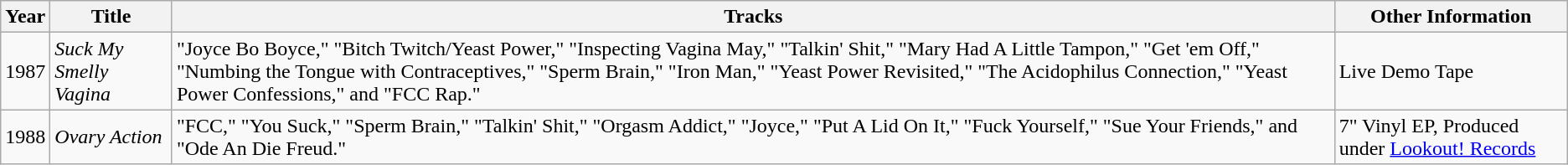<table class="wikitable">
<tr>
<th>Year</th>
<th>Title</th>
<th>Tracks</th>
<th>Other Information</th>
</tr>
<tr>
<td>1987</td>
<td><em>Suck My Smelly Vagina</em></td>
<td>"Joyce Bo Boyce," "Bitch Twitch/Yeast Power," "Inspecting Vagina May," "Talkin' Shit," "Mary Had A Little Tampon," "Get 'em Off," "Numbing the Tongue with Contraceptives," "Sperm Brain," "Iron Man," "Yeast Power Revisited," "The Acidophilus Connection," "Yeast Power Confessions," and "FCC Rap."</td>
<td>Live Demo Tape</td>
</tr>
<tr>
<td>1988</td>
<td><em>Ovary Action</em></td>
<td>"FCC," "You Suck," "Sperm Brain," "Talkin' Shit," "Orgasm Addict," "Joyce," "Put A Lid On It," "Fuck Yourself," "Sue Your Friends," and "Ode An Die Freud."</td>
<td>7" Vinyl EP, Produced under <a href='#'>Lookout! Records</a></td>
</tr>
</table>
